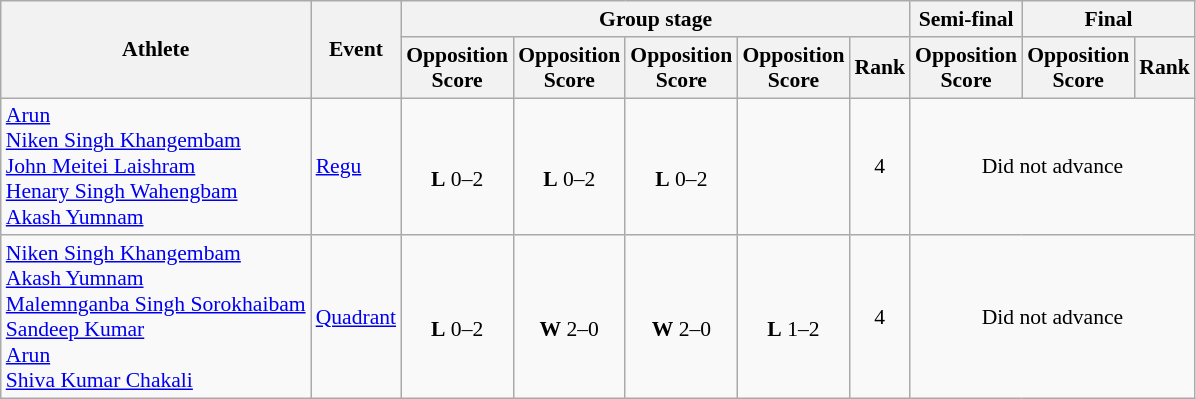<table class="wikitable" style="font-size:90%;text-align:center">
<tr>
<th rowspan="2">Athlete</th>
<th rowspan="2">Event</th>
<th colspan="5">Group stage</th>
<th>Semi-final</th>
<th colspan="2">Final</th>
</tr>
<tr>
<th>Opposition<br>Score</th>
<th>Opposition<br>Score</th>
<th>Opposition<br>Score</th>
<th>Opposition<br>Score</th>
<th>Rank</th>
<th>Opposition<br>Score</th>
<th>Opposition<br>Score</th>
<th>Rank</th>
</tr>
<tr>
<td style="text-align:left"><a href='#'>Arun</a><br><a href='#'>Niken Singh Khangembam</a><br><a href='#'>John Meitei Laishram</a><br><a href='#'>Henary Singh Wahengbam</a><br><a href='#'>Akash Yumnam</a></td>
<td style="text-align:left"><a href='#'>Regu</a></td>
<td><br><strong>L</strong> 0–2</td>
<td><br><strong>L</strong> 0–2</td>
<td><br><strong>L</strong> 0–2</td>
<td></td>
<td>4</td>
<td colspan="3">Did not advance</td>
</tr>
<tr>
<td style="text-align:left"><a href='#'>Niken Singh Khangembam</a><br><a href='#'>Akash Yumnam</a><br><a href='#'>Malemnganba Singh Sorokhaibam</a><br><a href='#'>Sandeep Kumar</a><br><a href='#'>Arun</a><br><a href='#'>Shiva Kumar Chakali</a></td>
<td style="text-align:left"><a href='#'>Quadrant</a></td>
<td><br><strong>L</strong> 0–2</td>
<td><br><strong>W</strong> 2–0</td>
<td><br><strong>W</strong> 2–0</td>
<td><br><strong>L</strong> 1–2</td>
<td>4</td>
<td colspan="3">Did not advance</td>
</tr>
</table>
